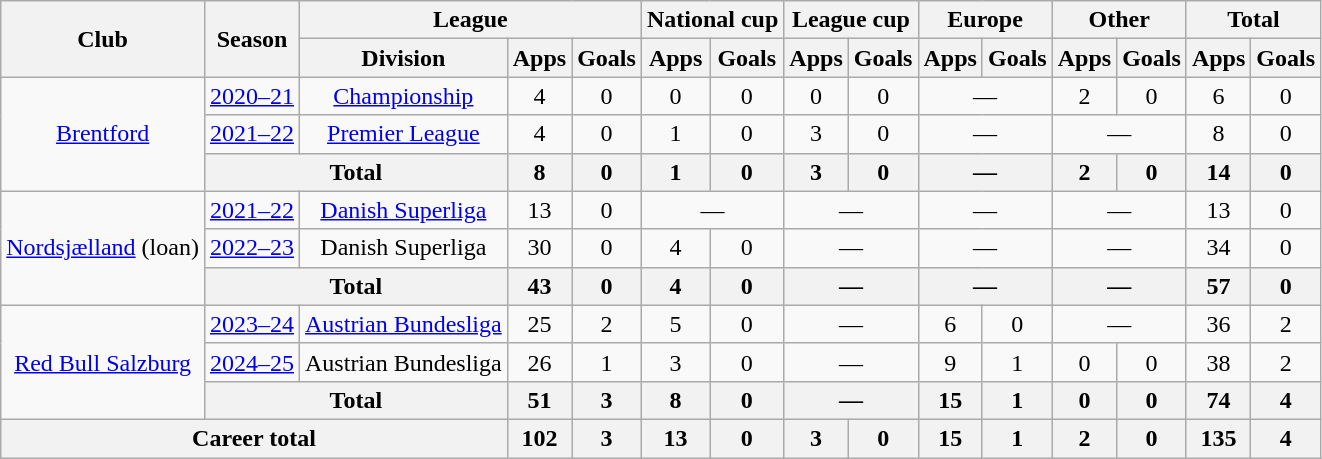<table class="wikitable" style="text-align:center">
<tr>
<th rowspan="2">Club</th>
<th rowspan="2">Season</th>
<th colspan="3">League</th>
<th colspan="2">National cup</th>
<th colspan="2">League cup</th>
<th colspan="2">Europe</th>
<th colspan="2">Other</th>
<th colspan="2">Total</th>
</tr>
<tr>
<th>Division</th>
<th>Apps</th>
<th>Goals</th>
<th>Apps</th>
<th>Goals</th>
<th>Apps</th>
<th>Goals</th>
<th>Apps</th>
<th>Goals</th>
<th>Apps</th>
<th>Goals</th>
<th>Apps</th>
<th>Goals</th>
</tr>
<tr>
<td rowspan="3"><a href='#'>Brentford</a></td>
<td><a href='#'>2020–21</a></td>
<td><a href='#'>Championship</a></td>
<td>4</td>
<td>0</td>
<td>0</td>
<td>0</td>
<td>0</td>
<td>0</td>
<td colspan="2">―</td>
<td>2</td>
<td>0</td>
<td>6</td>
<td>0</td>
</tr>
<tr>
<td><a href='#'>2021–22</a></td>
<td><a href='#'>Premier League</a></td>
<td>4</td>
<td>0</td>
<td>1</td>
<td>0</td>
<td>3</td>
<td>0</td>
<td colspan="2">―</td>
<td colspan="2">―</td>
<td>8</td>
<td>0</td>
</tr>
<tr>
<th colspan="2">Total</th>
<th>8</th>
<th>0</th>
<th>1</th>
<th>0</th>
<th>3</th>
<th>0</th>
<th colspan="2">―</th>
<th>2</th>
<th>0</th>
<th>14</th>
<th>0</th>
</tr>
<tr>
<td rowspan="3"><a href='#'>Nordsjælland</a> (loan)</td>
<td><a href='#'>2021–22</a></td>
<td><a href='#'>Danish Superliga</a></td>
<td>13</td>
<td>0</td>
<td colspan="2">―</td>
<td colspan="2">―</td>
<td colspan="2">―</td>
<td colspan="2">―</td>
<td>13</td>
<td>0</td>
</tr>
<tr>
<td><a href='#'>2022–23</a></td>
<td>Danish Superliga</td>
<td>30</td>
<td>0</td>
<td>4</td>
<td>0</td>
<td colspan="2">―</td>
<td colspan="2">―</td>
<td colspan="2">―</td>
<td>34</td>
<td>0</td>
</tr>
<tr>
<th colspan="2">Total</th>
<th>43</th>
<th>0</th>
<th>4</th>
<th>0</th>
<th colspan="2">―</th>
<th colspan="2">―</th>
<th colspan="2">―</th>
<th>57</th>
<th>0</th>
</tr>
<tr>
<td rowspan="3"><a href='#'>Red Bull Salzburg</a></td>
<td><a href='#'>2023–24</a></td>
<td><a href='#'>Austrian Bundesliga</a></td>
<td>25</td>
<td>2</td>
<td>5</td>
<td>0</td>
<td colspan="2">―</td>
<td>6</td>
<td>0</td>
<td colspan="2">―</td>
<td>36</td>
<td>2</td>
</tr>
<tr>
<td><a href='#'>2024–25</a></td>
<td>Austrian Bundesliga</td>
<td>26</td>
<td>1</td>
<td>3</td>
<td>0</td>
<td colspan="2">―</td>
<td>9</td>
<td>1</td>
<td>0</td>
<td>0</td>
<td>38</td>
<td>2</td>
</tr>
<tr>
<th colspan="2">Total</th>
<th>51</th>
<th>3</th>
<th>8</th>
<th>0</th>
<th colspan="2">―</th>
<th>15</th>
<th>1</th>
<th>0</th>
<th>0</th>
<th>74</th>
<th>4</th>
</tr>
<tr>
<th colspan="3">Career total</th>
<th>102</th>
<th>3</th>
<th>13</th>
<th>0</th>
<th>3</th>
<th>0</th>
<th>15</th>
<th>1</th>
<th>2</th>
<th>0</th>
<th>135</th>
<th>4</th>
</tr>
</table>
